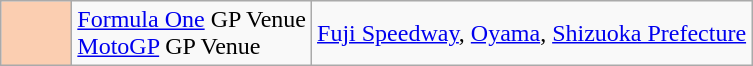<table class="wikitable">
<tr>
<td width=40px align=center style="background-color:#FBCEB1"></td>
<td><a href='#'>Formula One</a> GP Venue<br><a href='#'>MotoGP</a> GP Venue</td>
<td><a href='#'>Fuji Speedway</a>, <a href='#'>Oyama</a>, <a href='#'>Shizuoka Prefecture</a></td>
</tr>
</table>
